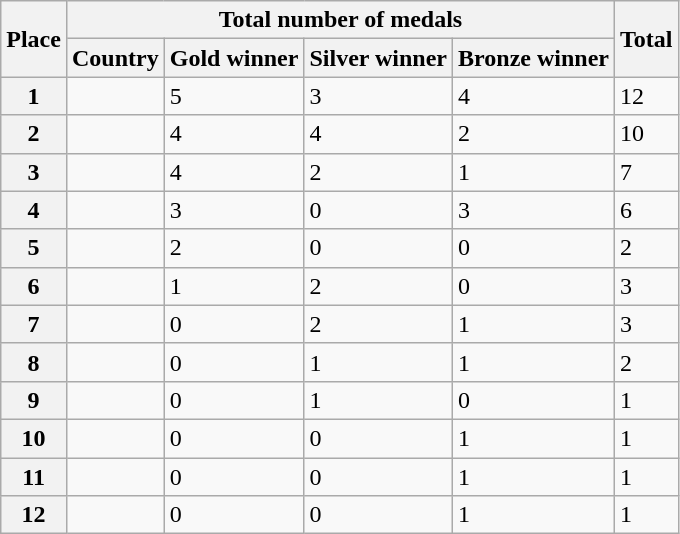<table class="wikitable sortable">
<tr>
<th rowspan="2">Place</th>
<th colspan="4">Total number of medals</th>
<th rowspan="2">Total</th>
</tr>
<tr>
<th>Country</th>
<th>Gold winner</th>
<th>Silver winner</th>
<th>Bronze winner</th>
</tr>
<tr>
<th>1</th>
<td></td>
<td>5</td>
<td>3</td>
<td>4</td>
<td>12</td>
</tr>
<tr>
<th>2</th>
<td></td>
<td>4</td>
<td>4</td>
<td>2</td>
<td>10</td>
</tr>
<tr>
<th>3</th>
<td></td>
<td>4</td>
<td>2</td>
<td>1</td>
<td>7</td>
</tr>
<tr>
<th>4</th>
<td></td>
<td>3</td>
<td>0</td>
<td>3</td>
<td>6</td>
</tr>
<tr>
<th>5</th>
<td></td>
<td>2</td>
<td>0</td>
<td>0</td>
<td>2</td>
</tr>
<tr>
<th>6</th>
<td></td>
<td>1</td>
<td>2</td>
<td>0</td>
<td>3</td>
</tr>
<tr>
<th>7</th>
<td></td>
<td>0</td>
<td>2</td>
<td>1</td>
<td>3</td>
</tr>
<tr>
<th>8</th>
<td></td>
<td>0</td>
<td>1</td>
<td>1</td>
<td>2</td>
</tr>
<tr>
<th>9</th>
<td></td>
<td>0</td>
<td>1</td>
<td>0</td>
<td>1</td>
</tr>
<tr>
<th>10</th>
<td></td>
<td>0</td>
<td>0</td>
<td>1</td>
<td>1</td>
</tr>
<tr>
<th>11</th>
<td></td>
<td>0</td>
<td>0</td>
<td>1</td>
<td>1</td>
</tr>
<tr>
<th>12</th>
<td></td>
<td>0</td>
<td>0</td>
<td>1</td>
<td>1</td>
</tr>
</table>
